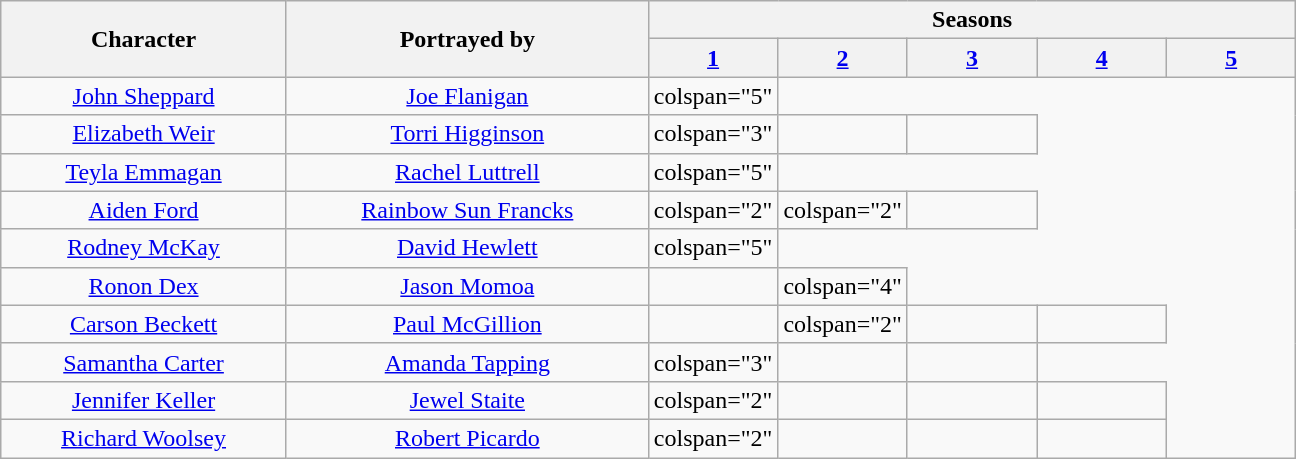<table class="wikitable plainrowheaders" style="text-align:center">
<tr>
<th scope="col" rowspan="2">Character</th>
<th scope="col" rowspan="2">Portrayed by</th>
<th scope="col" colspan="11">Seasons</th>
</tr>
<tr>
<th scope="col" style="width:10%;"><a href='#'>1</a></th>
<th scope="col" style="width:10%;"><a href='#'>2</a></th>
<th scope="col" style="width:10%;"><a href='#'>3</a></th>
<th scope="col" style="width:10%;"><a href='#'>4</a></th>
<th scope="col" style="width:10%;"><a href='#'>5</a></th>
</tr>
<tr>
<td scope="row"><a href='#'>John Sheppard</a></td>
<td><a href='#'>Joe Flanigan</a></td>
<td>colspan="5" </td>
</tr>
<tr>
<td scope="row"><a href='#'>Elizabeth Weir</a></td>
<td><a href='#'>Torri Higginson</a></td>
<td>colspan="3" </td>
<td></td>
<td></td>
</tr>
<tr>
<td scope="row"><a href='#'>Teyla Emmagan</a></td>
<td><a href='#'>Rachel Luttrell</a></td>
<td>colspan="5" </td>
</tr>
<tr>
<td scope="row"><a href='#'>Aiden Ford</a></td>
<td><a href='#'>Rainbow Sun Francks</a></td>
<td>colspan="2" </td>
<td>colspan="2" </td>
<td></td>
</tr>
<tr>
<td scope="row"><a href='#'>Rodney McKay</a></td>
<td><a href='#'>David Hewlett</a></td>
<td>colspan="5" </td>
</tr>
<tr>
<td scope="row"><a href='#'>Ronon Dex</a></td>
<td><a href='#'>Jason Momoa</a></td>
<td></td>
<td>colspan="4" </td>
</tr>
<tr>
<td scope="row"><a href='#'>Carson Beckett</a></td>
<td><a href='#'>Paul McGillion</a></td>
<td></td>
<td>colspan="2" </td>
<td></td>
<td></td>
</tr>
<tr>
<td scope="row"><a href='#'>Samantha Carter</a></td>
<td><a href='#'>Amanda Tapping</a></td>
<td>colspan="3" </td>
<td></td>
<td></td>
</tr>
<tr>
<td scope="row"><a href='#'>Jennifer Keller</a></td>
<td><a href='#'>Jewel Staite</a></td>
<td>colspan="2" </td>
<td></td>
<td></td>
<td></td>
</tr>
<tr>
<td scope="row"><a href='#'>Richard Woolsey</a></td>
<td><a href='#'>Robert Picardo</a></td>
<td>colspan="2" </td>
<td></td>
<td></td>
<td></td>
</tr>
</table>
